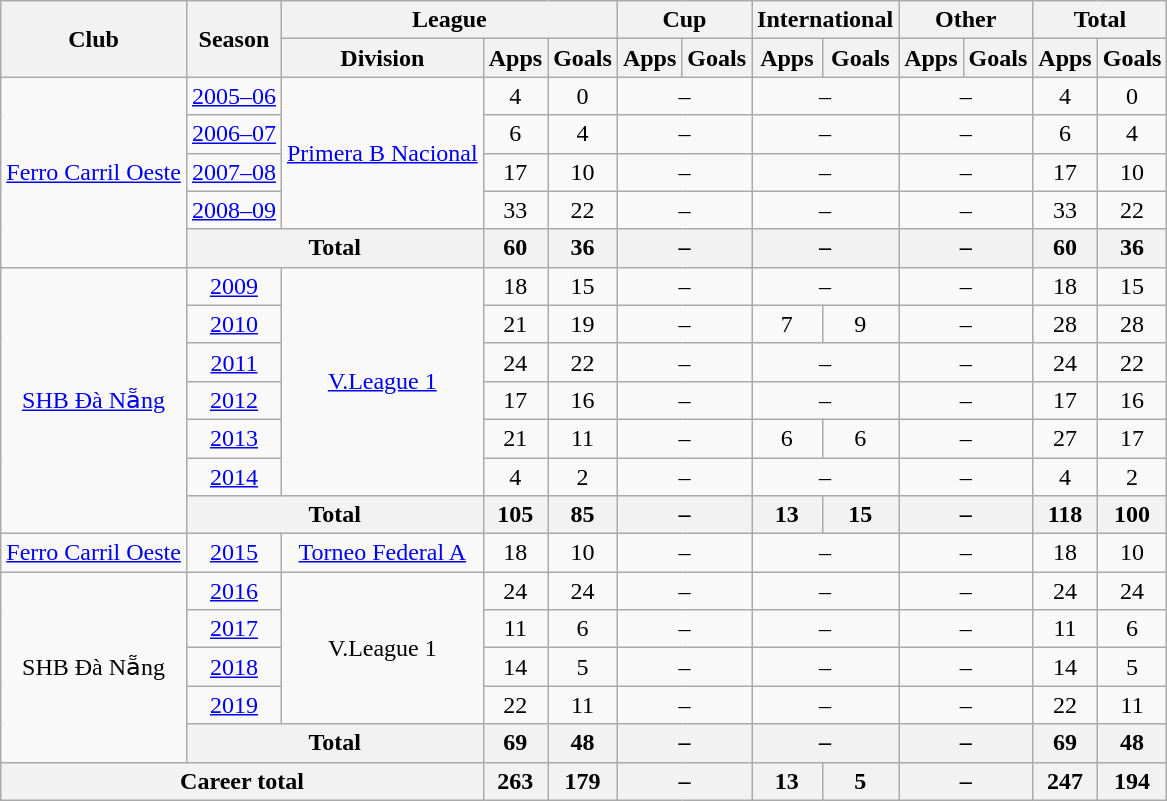<table class="wikitable" style="text-align:center">
<tr>
<th rowspan="2">Club</th>
<th rowspan="2">Season</th>
<th colspan="3">League</th>
<th colspan="2">Cup</th>
<th colspan="2">International</th>
<th colspan="2">Other</th>
<th colspan="2">Total</th>
</tr>
<tr>
<th>Division</th>
<th>Apps</th>
<th>Goals</th>
<th>Apps</th>
<th>Goals</th>
<th>Apps</th>
<th>Goals</th>
<th>Apps</th>
<th>Goals</th>
<th>Apps</th>
<th>Goals</th>
</tr>
<tr>
<td rowspan="5"><a href='#'>Ferro Carril Oeste</a></td>
<td><a href='#'>2005–06</a></td>
<td rowspan="4"><a href='#'>Primera B Nacional</a></td>
<td>4</td>
<td>0</td>
<td colspan="2">–</td>
<td colspan="2">–</td>
<td colspan="2">–</td>
<td>4</td>
<td>0</td>
</tr>
<tr>
<td><a href='#'>2006–07</a></td>
<td>6</td>
<td>4</td>
<td colspan="2">–</td>
<td colspan="2">–</td>
<td colspan="2">–</td>
<td>6</td>
<td>4</td>
</tr>
<tr>
<td><a href='#'>2007–08</a></td>
<td>17</td>
<td>10</td>
<td colspan="2">–</td>
<td colspan="2">–</td>
<td colspan="2">–</td>
<td>17</td>
<td>10</td>
</tr>
<tr>
<td><a href='#'>2008–09</a></td>
<td>33</td>
<td>22</td>
<td colspan="2">–</td>
<td colspan="2">–</td>
<td colspan="2">–</td>
<td>33</td>
<td>22</td>
</tr>
<tr>
<th colspan="2">Total</th>
<th>60</th>
<th>36</th>
<th colspan="2">–</th>
<th colspan="2">–</th>
<th colspan="2">–</th>
<th>60</th>
<th>36</th>
</tr>
<tr>
<td rowspan="7"><a href='#'>SHB Đà Nẵng</a></td>
<td><a href='#'>2009</a></td>
<td rowspan="6"><a href='#'>V.League 1</a></td>
<td>18</td>
<td>15</td>
<td colspan="2">–</td>
<td colspan="2">–</td>
<td colspan="2">–</td>
<td>18</td>
<td>15</td>
</tr>
<tr>
<td><a href='#'>2010</a></td>
<td>21</td>
<td>19</td>
<td colspan="2">–</td>
<td>7</td>
<td>9</td>
<td colspan="2">–</td>
<td>28</td>
<td>28</td>
</tr>
<tr>
<td><a href='#'>2011</a></td>
<td>24</td>
<td>22</td>
<td colspan="2">–</td>
<td colspan="2">–</td>
<td colspan="2">–</td>
<td>24</td>
<td>22</td>
</tr>
<tr>
<td><a href='#'>2012</a></td>
<td>17</td>
<td>16</td>
<td colspan="2">–</td>
<td colspan="2">–</td>
<td colspan="2">–</td>
<td>17</td>
<td>16</td>
</tr>
<tr>
<td><a href='#'>2013</a></td>
<td>21</td>
<td>11</td>
<td colspan="2">–</td>
<td>6</td>
<td>6</td>
<td colspan="2">–</td>
<td>27</td>
<td>17</td>
</tr>
<tr>
<td><a href='#'>2014</a></td>
<td>4</td>
<td>2</td>
<td colspan="2">–</td>
<td colspan="2">–</td>
<td colspan="2">–</td>
<td>4</td>
<td>2</td>
</tr>
<tr>
<th colspan="2">Total</th>
<th>105</th>
<th>85</th>
<th colspan="2">–</th>
<th>13</th>
<th>15</th>
<th colspan="2">–</th>
<th>118</th>
<th>100</th>
</tr>
<tr>
<td><a href='#'>Ferro Carril Oeste</a></td>
<td><a href='#'>2015</a></td>
<td><a href='#'>Torneo Federal A</a></td>
<td>18</td>
<td>10</td>
<td colspan="2">–</td>
<td colspan="2">–</td>
<td colspan="2">–</td>
<td>18</td>
<td>10</td>
</tr>
<tr>
<td rowspan="5">SHB Đà Nẵng</td>
<td><a href='#'>2016</a></td>
<td rowspan="4">V.League 1</td>
<td>24</td>
<td>24</td>
<td colspan="2">–</td>
<td colspan="2">–</td>
<td colspan="2">–</td>
<td>24</td>
<td>24</td>
</tr>
<tr>
<td><a href='#'>2017</a></td>
<td>11</td>
<td>6</td>
<td colspan="2">–</td>
<td colspan="2">–</td>
<td colspan="2">–</td>
<td>11</td>
<td>6</td>
</tr>
<tr>
<td><a href='#'>2018</a></td>
<td>14</td>
<td>5</td>
<td colspan="2">–</td>
<td colspan="2">–</td>
<td colspan="2">–</td>
<td>14</td>
<td>5</td>
</tr>
<tr>
<td><a href='#'>2019</a></td>
<td>22</td>
<td>11</td>
<td colspan="2">–</td>
<td colspan="2">–</td>
<td colspan="2">–</td>
<td>22</td>
<td>11</td>
</tr>
<tr>
<th colspan="2">Total</th>
<th>69</th>
<th>48</th>
<th colspan="2">–</th>
<th colspan="2">–</th>
<th colspan="2">–</th>
<th>69</th>
<th>48</th>
</tr>
<tr>
<th colspan="3">Career total</th>
<th>263</th>
<th>179</th>
<th colspan="2">–</th>
<th>13</th>
<th>5</th>
<th colspan="2">–</th>
<th>247</th>
<th>194</th>
</tr>
</table>
